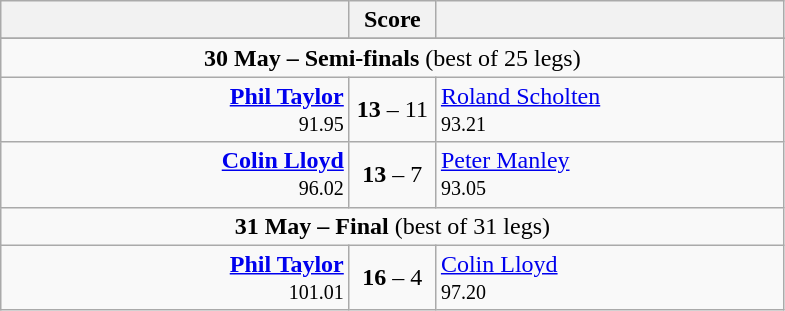<table class=wikitable style="text-align:center">
<tr>
<th width=225></th>
<th width=50>Score</th>
<th width=225></th>
</tr>
<tr align=center>
</tr>
<tr align=center>
<td colspan="3"><strong>30 May – Semi-finals</strong> (best of 25 legs)</td>
</tr>
<tr align=left>
<td align=right><strong><a href='#'>Phil Taylor</a></strong> <br> <small><span>91.95</span></small></td>
<td align=center><strong>13</strong> – 11</td>
<td> <a href='#'>Roland Scholten</a><br> <small><span>93.21</span></small></td>
</tr>
<tr align=left>
<td align=right><strong><a href='#'>Colin Lloyd</a></strong> <br> <small><span>96.02</span></small></td>
<td align=center><strong>13</strong> – 7</td>
<td> <a href='#'>Peter Manley</a><br> <small><span>93.05</span></small></td>
</tr>
<tr align=center>
<td colspan="3"><strong>31 May – Final</strong> (best of 31 legs)</td>
</tr>
<tr align=left>
<td align=right><strong><a href='#'>Phil Taylor</a></strong> <br> <small><span>101.01</span></small></td>
<td align=center><strong>16</strong> – 4</td>
<td> <a href='#'>Colin Lloyd</a><br> <small><span>97.20</span></small></td>
</tr>
</table>
